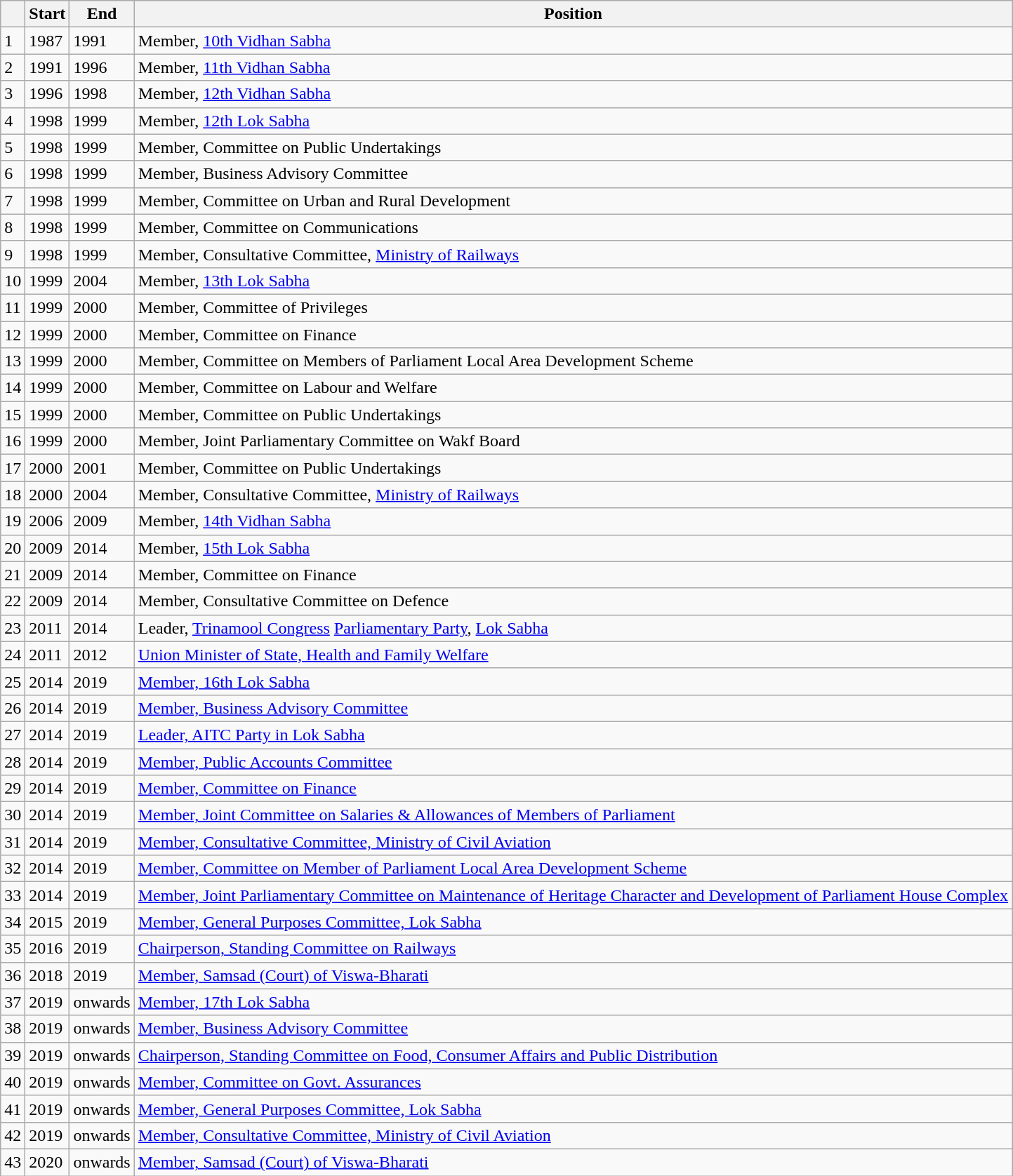<table class="wikitable sortable">
<tr>
<th></th>
<th>Start</th>
<th>End</th>
<th>Position</th>
</tr>
<tr>
<td>1</td>
<td>1987</td>
<td>1991</td>
<td>Member, <a href='#'>10th Vidhan Sabha</a></td>
</tr>
<tr>
<td>2</td>
<td>1991</td>
<td>1996</td>
<td>Member, <a href='#'>11th Vidhan Sabha</a></td>
</tr>
<tr>
<td>3</td>
<td>1996</td>
<td>1998</td>
<td>Member, <a href='#'>12th Vidhan Sabha</a></td>
</tr>
<tr>
<td>4</td>
<td>1998</td>
<td>1999</td>
<td>Member, <a href='#'>12th Lok Sabha</a></td>
</tr>
<tr>
<td>5</td>
<td>1998</td>
<td>1999</td>
<td>Member, Committee on Public Undertakings</td>
</tr>
<tr>
<td>6</td>
<td>1998</td>
<td>1999</td>
<td>Member, Business Advisory Committee</td>
</tr>
<tr>
<td>7</td>
<td>1998</td>
<td>1999</td>
<td>Member, Committee on Urban and Rural Development</td>
</tr>
<tr>
<td>8</td>
<td>1998</td>
<td>1999</td>
<td>Member, Committee on Communications</td>
</tr>
<tr>
<td>9</td>
<td>1998</td>
<td>1999</td>
<td>Member, Consultative Committee, <a href='#'>Ministry of Railways</a></td>
</tr>
<tr>
<td>10</td>
<td>1999</td>
<td>2004</td>
<td>Member, <a href='#'>13th Lok Sabha</a></td>
</tr>
<tr>
<td>11</td>
<td>1999</td>
<td>2000</td>
<td>Member, Committee of Privileges</td>
</tr>
<tr>
<td>12</td>
<td>1999</td>
<td>2000</td>
<td>Member, Committee on Finance</td>
</tr>
<tr>
<td>13</td>
<td>1999</td>
<td>2000</td>
<td>Member, Committee on Members of Parliament Local Area Development Scheme</td>
</tr>
<tr>
<td>14</td>
<td>1999</td>
<td>2000</td>
<td>Member, Committee on Labour and Welfare</td>
</tr>
<tr>
<td>15</td>
<td>1999</td>
<td>2000</td>
<td>Member, Committee on Public Undertakings</td>
</tr>
<tr>
<td>16</td>
<td>1999</td>
<td>2000</td>
<td>Member, Joint Parliamentary Committee on Wakf Board</td>
</tr>
<tr>
<td>17</td>
<td>2000</td>
<td>2001</td>
<td>Member, Committee on Public Undertakings</td>
</tr>
<tr>
<td>18</td>
<td>2000</td>
<td>2004</td>
<td>Member, Consultative Committee, <a href='#'>Ministry of Railways</a></td>
</tr>
<tr>
<td>19</td>
<td>2006</td>
<td>2009</td>
<td>Member, <a href='#'>14th Vidhan Sabha</a></td>
</tr>
<tr>
<td>20</td>
<td>2009</td>
<td>2014</td>
<td>Member, <a href='#'>15th Lok Sabha</a></td>
</tr>
<tr>
<td>21</td>
<td>2009</td>
<td>2014</td>
<td>Member, Committee on Finance</td>
</tr>
<tr>
<td>22</td>
<td>2009</td>
<td>2014</td>
<td>Member, Consultative Committee on Defence</td>
</tr>
<tr>
<td>23</td>
<td>2011</td>
<td>2014</td>
<td>Leader, <a href='#'>Trinamool Congress</a> <a href='#'>Parliamentary Party</a>, <a href='#'>Lok Sabha</a></td>
</tr>
<tr>
<td>24</td>
<td>2011</td>
<td>2012</td>
<td><a href='#'>Union Minister of State, Health and Family Welfare</a></td>
</tr>
<tr>
<td>25</td>
<td>2014</td>
<td>2019</td>
<td><a href='#'>Member, 16th Lok Sabha</a></td>
</tr>
<tr>
<td>26</td>
<td>2014</td>
<td>2019</td>
<td><a href='#'>Member, Business Advisory Committee</a></td>
</tr>
<tr>
<td>27</td>
<td>2014</td>
<td>2019</td>
<td><a href='#'>Leader, AITC Party in Lok Sabha</a></td>
</tr>
<tr>
<td>28</td>
<td>2014</td>
<td>2019</td>
<td><a href='#'>Member, Public Accounts Committee</a></td>
</tr>
<tr>
<td>29</td>
<td>2014</td>
<td>2019</td>
<td><a href='#'>Member, Committee on Finance</a></td>
</tr>
<tr>
<td>30</td>
<td>2014</td>
<td>2019</td>
<td><a href='#'>Member, Joint Committee on Salaries & Allowances of Members of Parliament</a></td>
</tr>
<tr>
<td>31</td>
<td>2014</td>
<td>2019</td>
<td><a href='#'>Member, Consultative Committee, Ministry of Civil Aviation</a></td>
</tr>
<tr>
<td>32</td>
<td>2014</td>
<td>2019</td>
<td><a href='#'>Member, Committee on Member of Parliament Local Area Development Scheme</a></td>
</tr>
<tr>
<td>33</td>
<td>2014</td>
<td>2019</td>
<td><a href='#'>Member, Joint Parliamentary Committee on Maintenance of Heritage Character and Development of Parliament House Complex</a></td>
</tr>
<tr>
<td>34</td>
<td>2015</td>
<td>2019</td>
<td><a href='#'>Member, General Purposes Committee, Lok Sabha</a></td>
</tr>
<tr>
<td>35</td>
<td>2016</td>
<td>2019</td>
<td><a href='#'>Chairperson, Standing Committee on Railways</a></td>
</tr>
<tr>
<td>36</td>
<td>2018</td>
<td>2019</td>
<td><a href='#'>Member, Samsad (Court) of Viswa-Bharati</a></td>
</tr>
<tr>
<td>37</td>
<td>2019</td>
<td>onwards</td>
<td><a href='#'>Member, 17th Lok Sabha</a></td>
</tr>
<tr>
<td>38</td>
<td>2019</td>
<td>onwards</td>
<td><a href='#'>Member, Business Advisory Committee</a></td>
</tr>
<tr>
<td>39</td>
<td>2019</td>
<td>onwards</td>
<td><a href='#'>Chairperson, Standing Committee on Food, Consumer Affairs and Public Distribution</a></td>
</tr>
<tr>
<td>40</td>
<td>2019</td>
<td>onwards</td>
<td><a href='#'>Member, Committee on Govt. Assurances</a></td>
</tr>
<tr>
<td>41</td>
<td>2019</td>
<td>onwards</td>
<td><a href='#'>Member, General Purposes Committee, Lok Sabha</a></td>
</tr>
<tr>
<td>42</td>
<td>2019</td>
<td>onwards</td>
<td><a href='#'>Member, Consultative Committee, Ministry of Civil Aviation</a></td>
</tr>
<tr>
<td>43</td>
<td>2020</td>
<td>onwards</td>
<td><a href='#'>Member, Samsad (Court) of Viswa-Bharati</a></td>
</tr>
</table>
